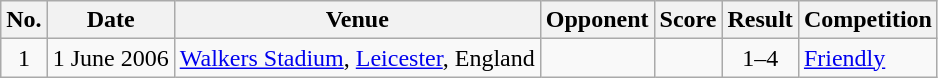<table class="wikitable sortable">
<tr>
<th scope="col">No.</th>
<th scope="col">Date</th>
<th scope="col">Venue</th>
<th scope="col">Opponent</th>
<th scope="col">Score</th>
<th scope="col">Result</th>
<th scope="col">Competition</th>
</tr>
<tr>
<td style="text-align:center">1</td>
<td>1 June 2006</td>
<td><a href='#'>Walkers Stadium</a>, <a href='#'>Leicester</a>, England</td>
<td></td>
<td></td>
<td style="text-align:center">1–4</td>
<td><a href='#'>Friendly</a></td>
</tr>
</table>
